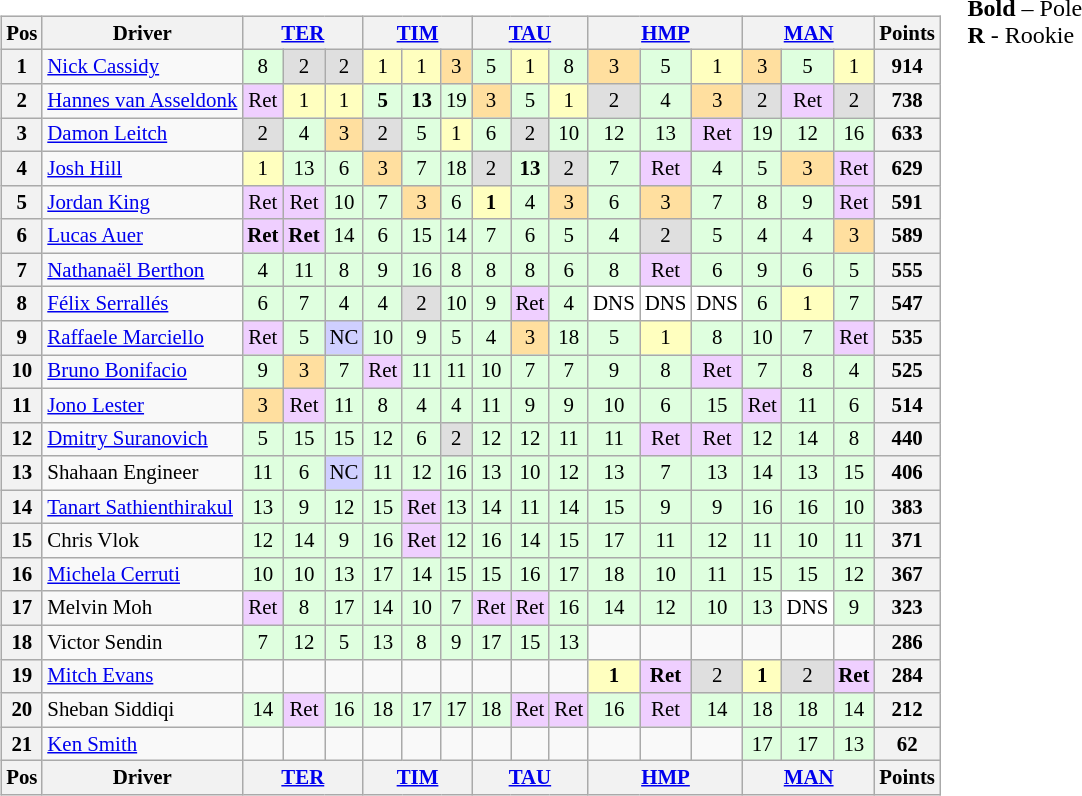<table>
<tr>
<td><br><table class="wikitable" style="font-size: 87%; text-align: center;">
<tr style="background:#f9f9f9" valign="top">
<th valign="middle">Pos</th>
<th valign="middle">Driver</th>
<th colspan=3><a href='#'>TER</a></th>
<th colspan=3><a href='#'>TIM</a></th>
<th colspan=3><a href='#'>TAU</a></th>
<th colspan=3><a href='#'>HMP</a></th>
<th colspan=3><a href='#'>MAN</a></th>
<th valign="middle">Points</th>
</tr>
<tr>
<th>1</th>
<td align=left> <a href='#'>Nick Cassidy</a></td>
<td style="background:#DFFFDF;">8</td>
<td style="background:#DFDFDF;">2</td>
<td style="background:#DFDFDF;">2</td>
<td style="background:#FFFFBF;">1</td>
<td style="background:#FFFFBF;">1</td>
<td style="background:#FFDF9F;">3</td>
<td style="background:#DFFFDF;">5</td>
<td style="background:#FFFFBF;">1</td>
<td style="background:#DFFFDF;">8</td>
<td style="background:#FFDF9F;">3</td>
<td style="background:#DFFFDF;">5</td>
<td style="background:#FFFFBF;">1</td>
<td style="background:#FFDF9F;">3</td>
<td style="background:#DFFFDF;">5</td>
<td style="background:#FFFFBF;">1</td>
<th>914</th>
</tr>
<tr>
<th>2</th>
<td align=left nowrap> <a href='#'>Hannes van Asseldonk</a></td>
<td style="background:#EFCFFF;">Ret</td>
<td style="background:#FFFFBF;">1</td>
<td style="background:#FFFFBF;">1</td>
<td style="background:#DFFFDF;"><strong>5</strong></td>
<td style="background:#DFFFDF;"><strong>13</strong></td>
<td style="background:#DFFFDF;">19</td>
<td style="background:#FFDF9F;">3</td>
<td style="background:#DFFFDF;">5</td>
<td style="background:#FFFFBF;">1</td>
<td style="background:#DFDFDF;">2</td>
<td style="background:#DFFFDF;">4</td>
<td style="background:#FFDF9F;">3</td>
<td style="background:#DFDFDF;">2</td>
<td style="background:#EFCFFF;">Ret</td>
<td style="background:#DFDFDF;">2</td>
<th>738</th>
</tr>
<tr>
<th>3</th>
<td align=left> <a href='#'>Damon Leitch</a></td>
<td style="background:#DFDFDF;">2</td>
<td style="background:#DFFFDF;">4</td>
<td style="background:#FFDF9F;">3</td>
<td style="background:#DFDFDF;">2</td>
<td style="background:#DFFFDF;">5</td>
<td style="background:#FFFFBF;">1</td>
<td style="background:#DFFFDF;">6</td>
<td style="background:#DFDFDF;">2</td>
<td style="background:#DFFFDF;">10</td>
<td style="background:#DFFFDF;">12</td>
<td style="background:#DFFFDF;">13</td>
<td style="background:#EFCFFF;">Ret</td>
<td style="background:#DFFFDF;">19</td>
<td style="background:#DFFFDF;">12</td>
<td style="background:#DFFFDF;">16</td>
<th>633</th>
</tr>
<tr>
<th>4</th>
<td align=left> <a href='#'>Josh Hill</a></td>
<td style="background:#FFFFBF;">1</td>
<td style="background:#DFFFDF;">13</td>
<td style="background:#DFFFDF;">6</td>
<td style="background:#FFDF9F;">3</td>
<td style="background:#DFFFDF;">7</td>
<td style="background:#DFFFDF;">18</td>
<td style="background:#DFDFDF;">2</td>
<td style="background:#DFFFDF;"><strong>13</strong></td>
<td style="background:#DFDFDF;">2</td>
<td style="background:#DFFFDF;">7</td>
<td style="background:#EFCFFF;">Ret</td>
<td style="background:#DFFFDF;">4</td>
<td style="background:#DFFFDF;">5</td>
<td style="background:#FFDF9F;">3</td>
<td style="background:#EFCFFF;">Ret</td>
<th>629</th>
</tr>
<tr>
<th>5</th>
<td align=left> <a href='#'>Jordan King</a></td>
<td style="background:#EFCFFF;">Ret</td>
<td style="background:#EFCFFF;">Ret</td>
<td style="background:#DFFFDF;">10</td>
<td style="background:#DFFFDF;">7</td>
<td style="background:#FFDF9F;">3</td>
<td style="background:#DFFFDF;">6</td>
<td style="background:#FFFFBF;"><strong>1</strong></td>
<td style="background:#DFFFDF;">4</td>
<td style="background:#FFDF9F;">3</td>
<td style="background:#DFFFDF;">6</td>
<td style="background:#FFDF9F;">3</td>
<td style="background:#DFFFDF;">7</td>
<td style="background:#DFFFDF;">8</td>
<td style="background:#DFFFDF;">9</td>
<td style="background:#EFCFFF;">Ret</td>
<th>591</th>
</tr>
<tr>
<th>6</th>
<td align=left> <a href='#'>Lucas Auer</a></td>
<td style="background:#EFCFFF;"><strong>Ret</strong></td>
<td style="background:#EFCFFF;"><strong>Ret</strong></td>
<td style="background:#DFFFDF;">14</td>
<td style="background:#DFFFDF;">6</td>
<td style="background:#DFFFDF;">15</td>
<td style="background:#DFFFDF;">14</td>
<td style="background:#DFFFDF;">7</td>
<td style="background:#DFFFDF;">6</td>
<td style="background:#DFFFDF;">5</td>
<td style="background:#DFFFDF;">4</td>
<td style="background:#DFDFDF;">2</td>
<td style="background:#DFFFDF;">5</td>
<td style="background:#DFFFDF;">4</td>
<td style="background:#DFFFDF;">4</td>
<td style="background:#FFDF9F;">3</td>
<th>589</th>
</tr>
<tr>
<th>7</th>
<td align=left> <a href='#'>Nathanaël Berthon</a></td>
<td style="background:#DFFFDF;">4</td>
<td style="background:#DFFFDF;">11</td>
<td style="background:#DFFFDF;">8</td>
<td style="background:#DFFFDF;">9</td>
<td style="background:#DFFFDF;">16</td>
<td style="background:#DFFFDF;">8</td>
<td style="background:#DFFFDF;">8</td>
<td style="background:#DFFFDF;">8</td>
<td style="background:#DFFFDF;">6</td>
<td style="background:#DFFFDF;">8</td>
<td style="background:#EFCFFF;">Ret</td>
<td style="background:#DFFFDF;">6</td>
<td style="background:#DFFFDF;">9</td>
<td style="background:#DFFFDF;">6</td>
<td style="background:#DFFFDF;">5</td>
<th>555</th>
</tr>
<tr>
<th>8</th>
<td align=left> <a href='#'>Félix Serrallés</a></td>
<td style="background:#DFFFDF;">6</td>
<td style="background:#DFFFDF;">7</td>
<td style="background:#DFFFDF;">4</td>
<td style="background:#DFFFDF;">4</td>
<td style="background:#DFDFDF;">2</td>
<td style="background:#DFFFDF;">10</td>
<td style="background:#DFFFDF;">9</td>
<td style="background:#EFCFFF;">Ret</td>
<td style="background:#DFFFDF;">4</td>
<td style="background:#FFFFFF;">DNS</td>
<td style="background:#FFFFFF;">DNS</td>
<td style="background:#FFFFFF;">DNS</td>
<td style="background:#DFFFDF;">6</td>
<td style="background:#FFFFBF;">1</td>
<td style="background:#DFFFDF;">7</td>
<th>547</th>
</tr>
<tr>
<th>9</th>
<td align=left> <a href='#'>Raffaele Marciello</a></td>
<td style="background:#EFCFFF;">Ret</td>
<td style="background:#DFFFDF;">5</td>
<td style="background:#CFCFFF;">NC</td>
<td style="background:#DFFFDF;">10</td>
<td style="background:#DFFFDF;">9</td>
<td style="background:#DFFFDF;">5</td>
<td style="background:#DFFFDF;">4</td>
<td style="background:#FFDF9F;">3</td>
<td style="background:#DFFFDF;">18</td>
<td style="background:#DFFFDF;">5</td>
<td style="background:#FFFFBF;">1</td>
<td style="background:#DFFFDF;">8</td>
<td style="background:#DFFFDF;">10</td>
<td style="background:#DFFFDF;">7</td>
<td style="background:#EFCFFF;">Ret</td>
<th>535</th>
</tr>
<tr>
<th>10</th>
<td align=left> <a href='#'>Bruno Bonifacio</a></td>
<td style="background:#DFFFDF;">9</td>
<td style="background:#FFDF9F;">3</td>
<td style="background:#DFFFDF;">7</td>
<td style="background:#EFCFFF;">Ret</td>
<td style="background:#DFFFDF;">11</td>
<td style="background:#DFFFDF;">11</td>
<td style="background:#DFFFDF;">10</td>
<td style="background:#DFFFDF;">7</td>
<td style="background:#DFFFDF;">7</td>
<td style="background:#DFFFDF;">9</td>
<td style="background:#DFFFDF;">8</td>
<td style="background:#EFCFFF;">Ret</td>
<td style="background:#DFFFDF;">7</td>
<td style="background:#DFFFDF;">8</td>
<td style="background:#DFFFDF;">4</td>
<th>525</th>
</tr>
<tr>
<th>11</th>
<td align=left> <a href='#'>Jono Lester</a></td>
<td style="background:#FFDF9F;">3</td>
<td style="background:#EFCFFF;">Ret</td>
<td style="background:#DFFFDF;">11</td>
<td style="background:#DFFFDF;">8</td>
<td style="background:#DFFFDF;">4</td>
<td style="background:#DFFFDF;">4</td>
<td style="background:#DFFFDF;">11</td>
<td style="background:#DFFFDF;">9</td>
<td style="background:#DFFFDF;">9</td>
<td style="background:#DFFFDF;">10</td>
<td style="background:#DFFFDF;">6</td>
<td style="background:#DFFFDF;">15</td>
<td style="background:#EFCFFF;">Ret</td>
<td style="background:#DFFFDF;">11</td>
<td style="background:#DFFFDF;">6</td>
<th>514</th>
</tr>
<tr>
<th>12</th>
<td align=left> <a href='#'>Dmitry Suranovich</a></td>
<td style="background:#DFFFDF;">5</td>
<td style="background:#DFFFDF;">15</td>
<td style="background:#DFFFDF;">15</td>
<td style="background:#DFFFDF;">12</td>
<td style="background:#DFFFDF;">6</td>
<td style="background:#DFDFDF;">2</td>
<td style="background:#DFFFDF;">12</td>
<td style="background:#DFFFDF;">12</td>
<td style="background:#DFFFDF;">11</td>
<td style="background:#DFFFDF;">11</td>
<td style="background:#EFCFFF;">Ret</td>
<td style="background:#EFCFFF;">Ret</td>
<td style="background:#DFFFDF;">12</td>
<td style="background:#DFFFDF;">14</td>
<td style="background:#DFFFDF;">8</td>
<th>440</th>
</tr>
<tr>
<th>13</th>
<td align=left> Shahaan Engineer</td>
<td style="background:#DFFFDF;">11</td>
<td style="background:#DFFFDF;">6</td>
<td style="background:#CFCFFF;">NC</td>
<td style="background:#DFFFDF;">11</td>
<td style="background:#DFFFDF;">12</td>
<td style="background:#DFFFDF;">16</td>
<td style="background:#DFFFDF;">13</td>
<td style="background:#DFFFDF;">10</td>
<td style="background:#DFFFDF;">12</td>
<td style="background:#DFFFDF;">13</td>
<td style="background:#DFFFDF;">7</td>
<td style="background:#DFFFDF;">13</td>
<td style="background:#DFFFDF;">14</td>
<td style="background:#DFFFDF;">13</td>
<td style="background:#DFFFDF;">15</td>
<th>406</th>
</tr>
<tr>
<th>14</th>
<td align=left> <a href='#'>Tanart Sathienthirakul</a></td>
<td style="background:#DFFFDF;">13</td>
<td style="background:#DFFFDF;">9</td>
<td style="background:#DFFFDF;">12</td>
<td style="background:#DFFFDF;">15</td>
<td style="background:#EFCFFF;">Ret</td>
<td style="background:#DFFFDF;">13</td>
<td style="background:#DFFFDF;">14</td>
<td style="background:#DFFFDF;">11</td>
<td style="background:#DFFFDF;">14</td>
<td style="background:#DFFFDF;">15</td>
<td style="background:#DFFFDF;">9</td>
<td style="background:#DFFFDF;">9</td>
<td style="background:#DFFFDF;">16</td>
<td style="background:#DFFFDF;">16</td>
<td style="background:#DFFFDF;">10</td>
<th>383</th>
</tr>
<tr>
<th>15</th>
<td align=left> Chris Vlok</td>
<td style="background:#DFFFDF;">12</td>
<td style="background:#DFFFDF;">14</td>
<td style="background:#DFFFDF;">9</td>
<td style="background:#DFFFDF;">16</td>
<td style="background:#EFCFFF;">Ret</td>
<td style="background:#DFFFDF;">12</td>
<td style="background:#DFFFDF;">16</td>
<td style="background:#DFFFDF;">14</td>
<td style="background:#DFFFDF;">15</td>
<td style="background:#DFFFDF;">17</td>
<td style="background:#DFFFDF;">11</td>
<td style="background:#DFFFDF;">12</td>
<td style="background:#DFFFDF;">11</td>
<td style="background:#DFFFDF;">10</td>
<td style="background:#DFFFDF;">11</td>
<th>371</th>
</tr>
<tr>
<th>16</th>
<td align=left> <a href='#'>Michela Cerruti</a></td>
<td style="background:#DFFFDF;">10</td>
<td style="background:#DFFFDF;">10</td>
<td style="background:#DFFFDF;">13</td>
<td style="background:#DFFFDF;">17</td>
<td style="background:#DFFFDF;">14</td>
<td style="background:#DFFFDF;">15</td>
<td style="background:#DFFFDF;">15</td>
<td style="background:#DFFFDF;">16</td>
<td style="background:#DFFFDF;">17</td>
<td style="background:#DFFFDF;">18</td>
<td style="background:#DFFFDF;">10</td>
<td style="background:#DFFFDF;">11</td>
<td style="background:#DFFFDF;">15</td>
<td style="background:#DFFFDF;">15</td>
<td style="background:#DFFFDF;">12</td>
<th>367</th>
</tr>
<tr>
<th>17</th>
<td align=left> Melvin Moh</td>
<td style="background:#EFCFFF;">Ret</td>
<td style="background:#DFFFDF;">8</td>
<td style="background:#DFFFDF;">17</td>
<td style="background:#DFFFDF;">14</td>
<td style="background:#DFFFDF;">10</td>
<td style="background:#DFFFDF;">7</td>
<td style="background:#EFCFFF;">Ret</td>
<td style="background:#EFCFFF;">Ret</td>
<td style="background:#DFFFDF;">16</td>
<td style="background:#DFFFDF;">14</td>
<td style="background:#DFFFDF;">12</td>
<td style="background:#DFFFDF;">10</td>
<td style="background:#DFFFDF;">13</td>
<td style="background:#FFFFFF;">DNS</td>
<td style="background:#DFFFDF;">9</td>
<th>323</th>
</tr>
<tr>
<th>18</th>
<td align=left> Victor Sendin</td>
<td style="background:#DFFFDF;">7</td>
<td style="background:#DFFFDF;">12</td>
<td style="background:#DFFFDF;">5</td>
<td style="background:#DFFFDF;">13</td>
<td style="background:#DFFFDF;">8</td>
<td style="background:#DFFFDF;">9</td>
<td style="background:#DFFFDF;">17</td>
<td style="background:#DFFFDF;">15</td>
<td style="background:#DFFFDF;">13</td>
<td></td>
<td></td>
<td></td>
<td></td>
<td></td>
<td></td>
<th>286</th>
</tr>
<tr>
<th>19</th>
<td align=left> <a href='#'>Mitch Evans</a></td>
<td></td>
<td></td>
<td></td>
<td></td>
<td></td>
<td></td>
<td></td>
<td></td>
<td></td>
<td style="background:#FFFFBF;"><strong>1</strong></td>
<td style="background:#EFCFFF;"><strong>Ret</strong></td>
<td style="background:#DFDFDF;">2</td>
<td style="background:#FFFFBF;"><strong>1</strong></td>
<td style="background:#DFDFDF;">2</td>
<td style="background:#EFCFFF;"><strong>Ret</strong></td>
<th>284</th>
</tr>
<tr>
<th>20</th>
<td align=left> Sheban Siddiqi</td>
<td style="background:#DFFFDF;">14</td>
<td style="background:#EFCFFF;">Ret</td>
<td style="background:#DFFFDF;">16</td>
<td style="background:#DFFFDF;">18</td>
<td style="background:#DFFFDF;">17</td>
<td style="background:#DFFFDF;">17</td>
<td style="background:#DFFFDF;">18</td>
<td style="background:#EFCFFF;">Ret</td>
<td style="background:#EFCFFF;">Ret</td>
<td style="background:#DFFFDF;">16</td>
<td style="background:#EFCFFF;">Ret</td>
<td style="background:#DFFFDF;">14</td>
<td style="background:#DFFFDF;">18</td>
<td style="background:#DFFFDF;">18</td>
<td style="background:#DFFFDF;">14</td>
<th>212</th>
</tr>
<tr>
<th>21</th>
<td align=left> <a href='#'>Ken Smith</a></td>
<td></td>
<td></td>
<td></td>
<td></td>
<td></td>
<td></td>
<td></td>
<td></td>
<td></td>
<td></td>
<td></td>
<td></td>
<td style="background:#DFFFDF;">17</td>
<td style="background:#DFFFDF;">17</td>
<td style="background:#DFFFDF;">13</td>
<th>62</th>
</tr>
<tr valign="top">
<th valign="middle">Pos</th>
<th valign="middle">Driver</th>
<th colspan=3><a href='#'>TER</a></th>
<th colspan=3><a href='#'>TIM</a></th>
<th colspan=3><a href='#'>TAU</a></th>
<th colspan=3><a href='#'>HMP</a></th>
<th colspan=3><a href='#'>MAN</a></th>
<th valign="middle">Points</th>
</tr>
</table>
</td>
<td valign="top"><br>
<span><strong>Bold</strong> – Pole</span><br>
<strong><span>R</span></strong> <span> - Rookie</span></td>
</tr>
</table>
